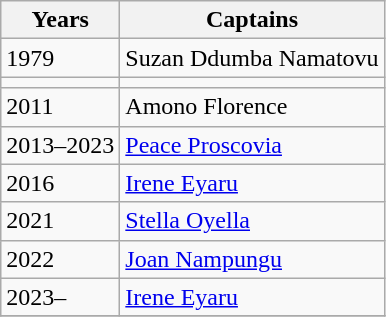<table class="wikitable collapsible">
<tr>
<th>Years</th>
<th>Captains</th>
</tr>
<tr>
<td>1979</td>
<td>Suzan Ddumba Namatovu</td>
</tr>
<tr>
<td></td>
</tr>
<tr>
<td>2011</td>
<td>Amono Florence</td>
</tr>
<tr>
<td>2013–2023</td>
<td><a href='#'>Peace Proscovia</a></td>
</tr>
<tr>
<td>2016</td>
<td><a href='#'>Irene Eyaru</a></td>
</tr>
<tr>
<td>2021</td>
<td><a href='#'>Stella Oyella</a></td>
</tr>
<tr>
<td>2022</td>
<td><a href='#'>Joan Nampungu</a></td>
</tr>
<tr>
<td>2023–</td>
<td><a href='#'>Irene Eyaru</a></td>
</tr>
<tr>
</tr>
</table>
